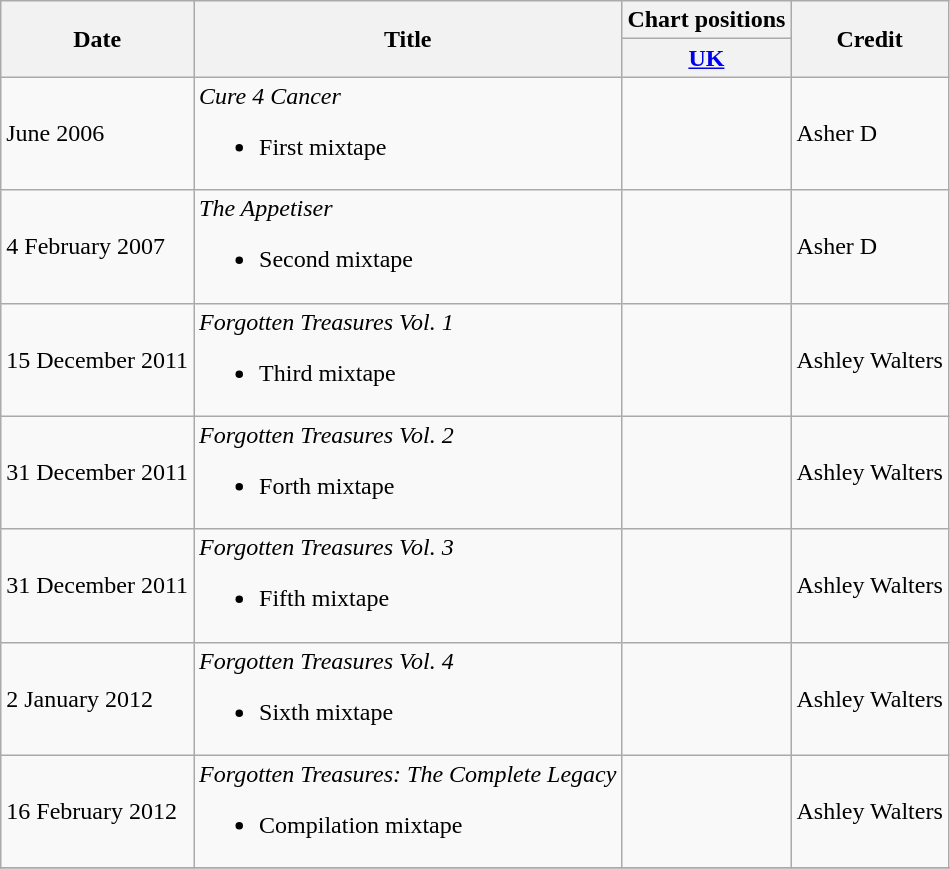<table class="wikitable">
<tr>
<th rowspan="2">Date</th>
<th rowspan="2">Title</th>
<th rowspan="1">Chart positions</th>
<th rowspan="2">Credit</th>
</tr>
<tr>
<th align="center"><a href='#'>UK</a></th>
</tr>
<tr>
<td>June 2006</td>
<td><em>Cure 4 Cancer</em><br><ul><li>First mixtape</li></ul></td>
<td></td>
<td>Asher D</td>
</tr>
<tr>
<td>4 February 2007</td>
<td><em>The Appetiser</em><br><ul><li>Second mixtape</li></ul></td>
<td></td>
<td>Asher D</td>
</tr>
<tr>
<td>15 December 2011</td>
<td><em>Forgotten Treasures Vol. 1</em><br><ul><li>Third mixtape</li></ul></td>
<td></td>
<td>Ashley Walters</td>
</tr>
<tr>
<td>31 December 2011</td>
<td><em>Forgotten Treasures Vol. 2</em><br><ul><li>Forth mixtape</li></ul></td>
<td></td>
<td>Ashley Walters</td>
</tr>
<tr>
<td>31 December 2011</td>
<td><em>Forgotten Treasures Vol. 3</em><br><ul><li>Fifth mixtape</li></ul></td>
<td></td>
<td>Ashley Walters</td>
</tr>
<tr>
<td>2 January 2012</td>
<td><em>Forgotten Treasures Vol. 4</em><br><ul><li>Sixth mixtape</li></ul></td>
<td></td>
<td>Ashley Walters</td>
</tr>
<tr>
<td>16 February 2012</td>
<td><em>Forgotten Treasures: The Complete Legacy</em><br><ul><li>Compilation mixtape</li></ul></td>
<td></td>
<td>Ashley Walters</td>
</tr>
<tr>
</tr>
</table>
